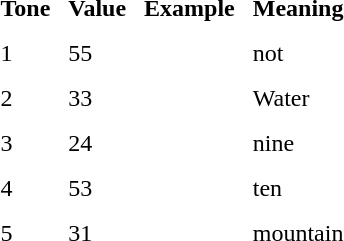<table align=center=1 cellpadding="5">
<tr>
<th>Tone</th>
<th>Value</th>
<th>Example</th>
<th>Meaning</th>
</tr>
<tr>
<td>1</td>
<td>55</td>
<td></td>
<td>not</td>
</tr>
<tr>
<td>2</td>
<td>33</td>
<td></td>
<td>Water</td>
</tr>
<tr>
<td>3</td>
<td>24</td>
<td></td>
<td>nine</td>
</tr>
<tr>
<td>4</td>
<td>53</td>
<td></td>
<td>ten</td>
</tr>
<tr>
<td>5</td>
<td>31</td>
<td></td>
<td>mountain</td>
</tr>
</table>
